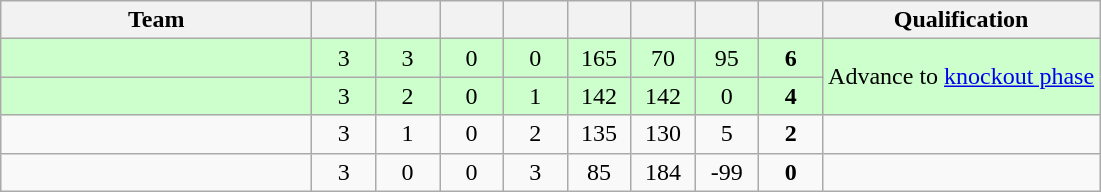<table class=wikitable style="text-align: center;">
<tr>
<th style="width: 12.5em;" scope="col">Team</th>
<th style="width: 2.2em;" scope="col"></th>
<th style="width: 2.2em;" scope="col"></th>
<th style="width: 2.2em;" scope="col"></th>
<th style="width: 2.2em;" scope="col"></th>
<th style="width: 2.2em;" scope="col"></th>
<th style="width: 2.2em;" scope="col"></th>
<th style="width: 2.2em;" scope="col"></th>
<th style="width: 2.2em;" scope="col"></th>
<th scope="col">Qualification</th>
</tr>
<tr style="background-color: #CCFFCC;">
<td style="text-align: left;"></td>
<td>3</td>
<td>3</td>
<td>0</td>
<td>0</td>
<td>165</td>
<td>70</td>
<td>95</td>
<td><strong>6</strong></td>
<td rowspan="2">Advance to <a href='#'>knockout phase</a></td>
</tr>
<tr style="background-color: #CCFFCC;">
<td style="text-align: left;"></td>
<td>3</td>
<td>2</td>
<td>0</td>
<td>1</td>
<td>142</td>
<td>142</td>
<td>0</td>
<td><strong>4</strong></td>
</tr>
<tr>
<td style="text-align: left;"></td>
<td>3</td>
<td>1</td>
<td>0</td>
<td>2</td>
<td>135</td>
<td>130</td>
<td>5</td>
<td><strong>2</strong></td>
<td></td>
</tr>
<tr>
<td style="text-align: left;"></td>
<td>3</td>
<td>0</td>
<td>0</td>
<td>3</td>
<td>85</td>
<td>184</td>
<td>-99</td>
<td><strong>0</strong></td>
<td></td>
</tr>
</table>
